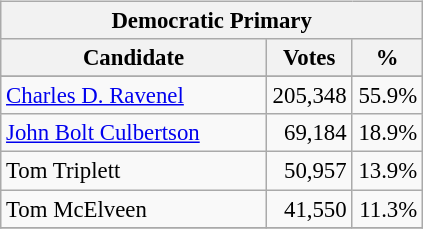<table class="wikitable" align="left" style="margin: 1em 1em 1em 0; font-size: 95%;">
<tr>
<th colspan="3">Democratic Primary</th>
</tr>
<tr>
<th colspan="1" style="width: 170px">Candidate</th>
<th style="width: 50px">Votes</th>
<th style="width: 40px">%</th>
</tr>
<tr>
</tr>
<tr>
<td><a href='#'>Charles D. Ravenel</a></td>
<td align="right">205,348</td>
<td align="right">55.9%</td>
</tr>
<tr>
<td><a href='#'>John Bolt Culbertson</a></td>
<td align="right">69,184</td>
<td align="right">18.9%</td>
</tr>
<tr>
<td>Tom Triplett</td>
<td align="right">50,957</td>
<td align="right">13.9%</td>
</tr>
<tr>
<td>Tom McElveen</td>
<td align="right">41,550</td>
<td align="right">11.3%</td>
</tr>
<tr>
</tr>
</table>
